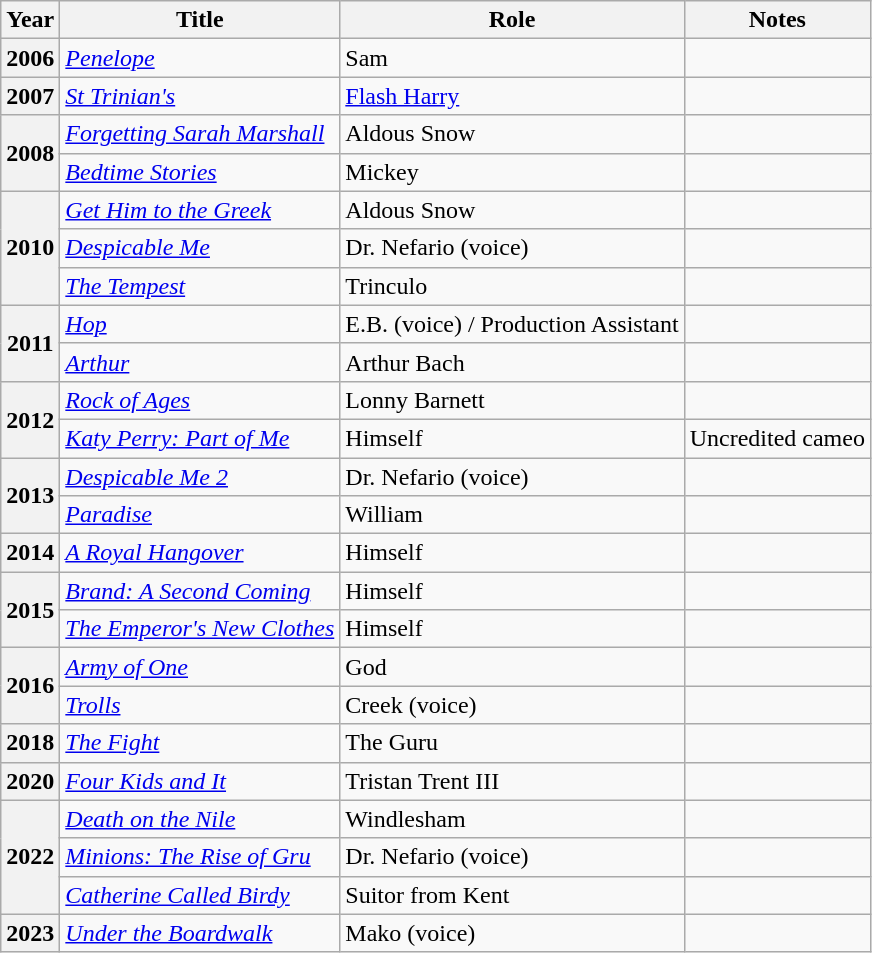<table class="wikitable plainrowheaders sortable">
<tr>
<th scope="col">Year</th>
<th scope="col">Title</th>
<th scope="col">Role</th>
<th scope="col" class="unsortable">Notes</th>
</tr>
<tr>
<th scope="row">2006</th>
<td><em><a href='#'>Penelope</a></em></td>
<td>Sam</td>
<td></td>
</tr>
<tr>
<th scope="row">2007</th>
<td><em><a href='#'>St Trinian's</a></em></td>
<td><a href='#'>Flash Harry</a></td>
<td></td>
</tr>
<tr>
<th rowspan="2" scope="row">2008</th>
<td><em><a href='#'>Forgetting Sarah Marshall</a></em></td>
<td>Aldous Snow</td>
<td></td>
</tr>
<tr>
<td><em><a href='#'>Bedtime Stories</a></em></td>
<td>Mickey</td>
<td></td>
</tr>
<tr>
<th rowspan="3" scope="row">2010</th>
<td><em><a href='#'>Get Him to the Greek</a></em></td>
<td>Aldous Snow</td>
<td></td>
</tr>
<tr>
<td><em><a href='#'>Despicable Me</a></em></td>
<td>Dr. Nefario (voice)</td>
<td></td>
</tr>
<tr>
<td><em><a href='#'>The Tempest</a></em></td>
<td>Trinculo</td>
<td></td>
</tr>
<tr>
<th rowspan="2" scope="row">2011</th>
<td><em><a href='#'>Hop</a></em></td>
<td>E.B. (voice) / Production Assistant</td>
<td></td>
</tr>
<tr>
<td><em><a href='#'>Arthur</a></em></td>
<td>Arthur Bach</td>
<td></td>
</tr>
<tr>
<th rowspan="2" scope="row">2012</th>
<td><em><a href='#'>Rock of Ages</a></em></td>
<td>Lonny Barnett</td>
<td></td>
</tr>
<tr>
<td><em><a href='#'>Katy Perry: Part of Me</a></em></td>
<td>Himself</td>
<td>Uncredited cameo</td>
</tr>
<tr>
<th rowspan="2" scope="row">2013</th>
<td><em><a href='#'>Despicable Me 2</a></em></td>
<td>Dr. Nefario (voice)</td>
<td></td>
</tr>
<tr>
<td><em><a href='#'>Paradise</a></em></td>
<td>William</td>
<td></td>
</tr>
<tr>
<th scope="row">2014</th>
<td><em><a href='#'>A Royal Hangover</a></em></td>
<td>Himself</td>
<td></td>
</tr>
<tr>
<th rowspan="2" scope="row">2015</th>
<td><em><a href='#'>Brand: A Second Coming</a></em></td>
<td>Himself</td>
<td></td>
</tr>
<tr>
<td><em><a href='#'>The Emperor's New Clothes</a></em></td>
<td>Himself</td>
<td></td>
</tr>
<tr>
<th rowspan="2" scope="row">2016</th>
<td><em><a href='#'>Army of One</a></em></td>
<td>God</td>
<td></td>
</tr>
<tr>
<td><em><a href='#'>Trolls</a></em></td>
<td>Creek (voice)</td>
<td></td>
</tr>
<tr>
<th scope="row">2018</th>
<td><em><a href='#'>The Fight</a></em></td>
<td>The Guru</td>
<td></td>
</tr>
<tr>
<th scope="row">2020</th>
<td><em><a href='#'>Four Kids and It</a></em></td>
<td>Tristan Trent III</td>
<td></td>
</tr>
<tr>
<th rowspan="3" scope="row">2022</th>
<td><em><a href='#'>Death on the Nile</a></em></td>
<td>Windlesham</td>
<td></td>
</tr>
<tr>
<td><em><a href='#'>Minions: The Rise of Gru</a></em></td>
<td>Dr. Nefario (voice)</td>
<td></td>
</tr>
<tr>
<td><em><a href='#'>Catherine Called Birdy</a></em></td>
<td>Suitor from Kent</td>
<td></td>
</tr>
<tr>
<th scope="row">2023</th>
<td><em><a href='#'>Under the Boardwalk</a></em></td>
<td>Mako (voice)</td>
<td></td>
</tr>
</table>
